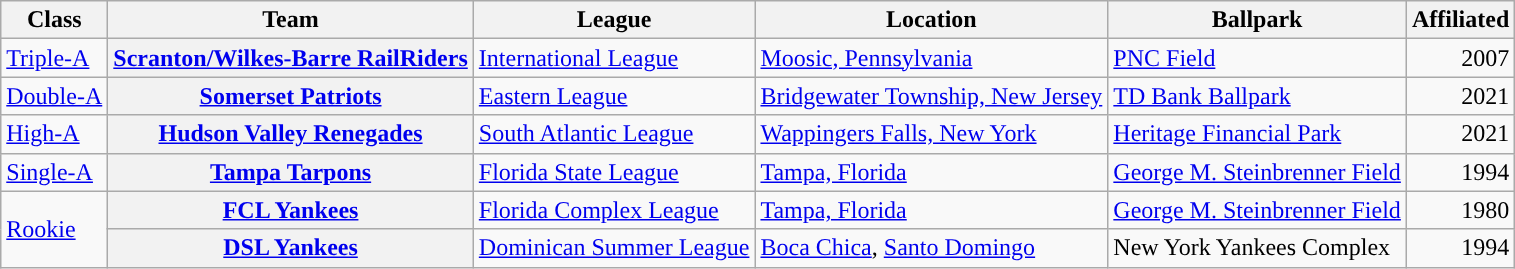<table class="wikitable plainrowheaders sortable">
<tr>
<th scope="col">Class</th>
<th scope="col">Team</th>
<th scope="col">League</th>
<th scope="col">Location</th>
<th scope="col">Ballpark</th>
<th scope="col">Affiliated</th>
</tr>
<tr>
<td><a href='#'>Triple-A</a></td>
<th scope="row"><a href='#'>Scranton/Wilkes-Barre RailRiders</a></th>
<td><a href='#'>International League</a></td>
<td><a href='#'>Moosic, Pennsylvania</a></td>
<td><a href='#'>PNC Field</a></td>
<td align="right">2007</td>
</tr>
<tr>
<td><a href='#'>Double-A</a></td>
<th scope="row"><a href='#'>Somerset Patriots</a></th>
<td><a href='#'>Eastern League</a></td>
<td><a href='#'>Bridgewater Township, New Jersey</a></td>
<td><a href='#'>TD Bank Ballpark</a></td>
<td align="right">2021</td>
</tr>
<tr>
<td><a href='#'>High-A</a></td>
<th scope="row"><a href='#'>Hudson Valley Renegades</a></th>
<td><a href='#'>South Atlantic League</a></td>
<td><a href='#'>Wappingers Falls, New York</a></td>
<td><a href='#'>Heritage Financial Park</a></td>
<td align="right">2021</td>
</tr>
<tr>
<td><a href='#'>Single-A</a></td>
<th scope="row"><a href='#'>Tampa Tarpons</a></th>
<td><a href='#'>Florida State League</a></td>
<td><a href='#'>Tampa, Florida</a></td>
<td><a href='#'>George M. Steinbrenner Field</a></td>
<td align="right">1994</td>
</tr>
<tr>
<td rowspan=2><a href='#'>Rookie</a></td>
<th scope="row"><a href='#'>FCL Yankees</a></th>
<td><a href='#'>Florida Complex League</a></td>
<td><a href='#'>Tampa, Florida</a></td>
<td><a href='#'>George M. Steinbrenner Field</a></td>
<td align="right">1980</td>
</tr>
<tr>
<th scope="row"><a href='#'>DSL Yankees</a></th>
<td><a href='#'>Dominican Summer League</a></td>
<td><a href='#'>Boca Chica</a>, <a href='#'>Santo Domingo</a></td>
<td>New York Yankees Complex</td>
<td align="right">1994</td>
</tr>
</table>
